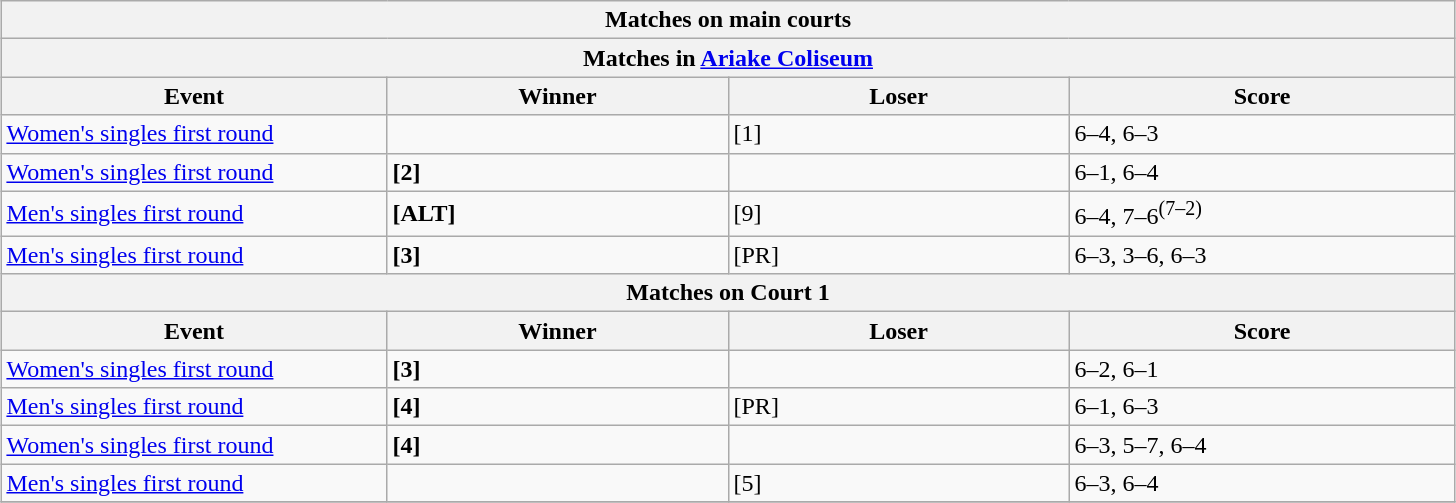<table class="wikitable collapsible uncollapsed" style="margin:auto;">
<tr>
<th colspan="4" style="white-space:nowrap;">Matches on main courts</th>
</tr>
<tr>
<th colspan="4">Matches in <a href='#'>Ariake Coliseum</a></th>
</tr>
<tr>
<th width="250">Event</th>
<th width="220">Winner</th>
<th width="220">Loser</th>
<th width="250">Score</th>
</tr>
<tr>
<td><a href='#'>Women's singles first round</a></td>
<td><strong></strong></td>
<td> [1]</td>
<td>6–4, 6–3</td>
</tr>
<tr>
<td><a href='#'>Women's singles first round</a></td>
<td><strong> [2]</strong></td>
<td></td>
<td>6–1, 6–4</td>
</tr>
<tr>
<td><a href='#'>Men's singles first round</a></td>
<td><strong> [ALT]</strong></td>
<td> [9]</td>
<td>6–4, 7–6<sup>(7–2)</sup></td>
</tr>
<tr>
<td><a href='#'>Men's singles first round</a></td>
<td><strong> [3]</strong></td>
<td> [PR]</td>
<td>6–3, 3–6, 6–3</td>
</tr>
<tr>
<th colspan="4">Matches on Court 1</th>
</tr>
<tr>
<th width="220">Event</th>
<th width="220">Winner</th>
<th width="220">Loser</th>
<th width="250">Score</th>
</tr>
<tr>
<td><a href='#'>Women's singles first round</a></td>
<td><strong> [3]</strong></td>
<td></td>
<td>6–2, 6–1</td>
</tr>
<tr>
<td><a href='#'>Men's singles first round</a></td>
<td><strong> [4]</strong></td>
<td> [PR]</td>
<td>6–1, 6–3</td>
</tr>
<tr>
<td><a href='#'>Women's singles first round</a></td>
<td><strong> [4]</strong></td>
<td></td>
<td>6–3, 5–7, 6–4</td>
</tr>
<tr>
<td><a href='#'>Men's singles first round</a></td>
<td><strong></strong></td>
<td> [5]</td>
<td>6–3, 6–4</td>
</tr>
<tr>
</tr>
</table>
